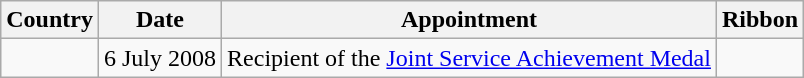<table class="wikitable sortable" style="margin:0.5em 1em 0.5em 0; border:1px solid #005566; border-collapse:collapse;">
<tr>
<th>Country</th>
<th>Date</th>
<th>Appointment</th>
<th>Ribbon</th>
</tr>
<tr>
<td></td>
<td>6 July 2008</td>
<td>Recipient of the <a href='#'>Joint Service Achievement Medal</a> </td>
<td></td>
</tr>
</table>
